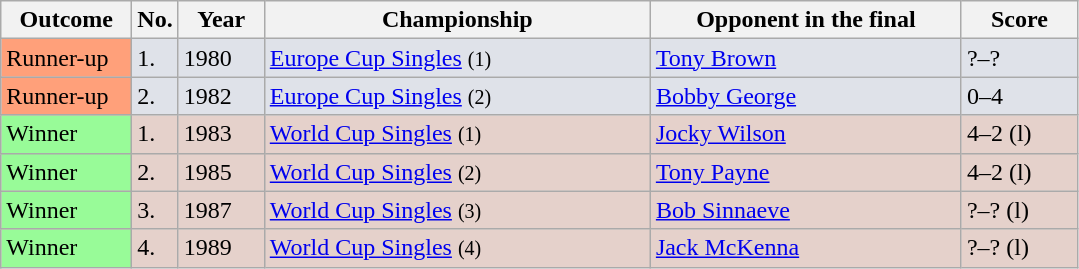<table class="sortable wikitable">
<tr>
<th width="80">Outcome</th>
<th width="20">No.</th>
<th width="50">Year</th>
<th style="width:250px;">Championship</th>
<th style="width:200px;">Opponent in the final</th>
<th width="70">Score</th>
</tr>
<tr style="background:#dfe2e9;">
<td style="background:#ffa07a;">Runner-up</td>
<td>1.</td>
<td>1980</td>
<td><a href='#'>Europe Cup Singles</a> <small>(1)</small></td>
<td> <a href='#'>Tony Brown</a></td>
<td>?–?</td>
</tr>
<tr style="background:#dfe2e9;">
<td style="background:#ffa07a;">Runner-up</td>
<td>2.</td>
<td>1982</td>
<td><a href='#'>Europe Cup Singles</a> <small>(2)</small></td>
<td> <a href='#'>Bobby George</a></td>
<td>0–4</td>
</tr>
<tr style="background:#e5d1cb;">
<td style="background:#98FB98">Winner</td>
<td>1.</td>
<td>1983</td>
<td><a href='#'>World Cup Singles</a> <small>(1)</small></td>
<td> <a href='#'>Jocky Wilson</a></td>
<td>4–2 (l)</td>
</tr>
<tr style="background:#e5d1cb;">
<td style="background:#98FB98">Winner</td>
<td>2.</td>
<td>1985</td>
<td><a href='#'>World Cup Singles</a> <small>(2)</small></td>
<td> <a href='#'>Tony Payne</a></td>
<td>4–2 (l)</td>
</tr>
<tr style="background:#e5d1cb;">
<td style="background:#98FB98">Winner</td>
<td>3.</td>
<td>1987</td>
<td><a href='#'>World Cup Singles</a> <small>(3)</small></td>
<td> <a href='#'>Bob Sinnaeve</a></td>
<td>?–? (l)</td>
</tr>
<tr style="background:#e5d1cb;">
<td style="background:#98FB98">Winner</td>
<td>4.</td>
<td>1989</td>
<td><a href='#'>World Cup Singles</a> <small>(4)</small></td>
<td> <a href='#'>Jack McKenna</a></td>
<td>?–? (l)</td>
</tr>
</table>
